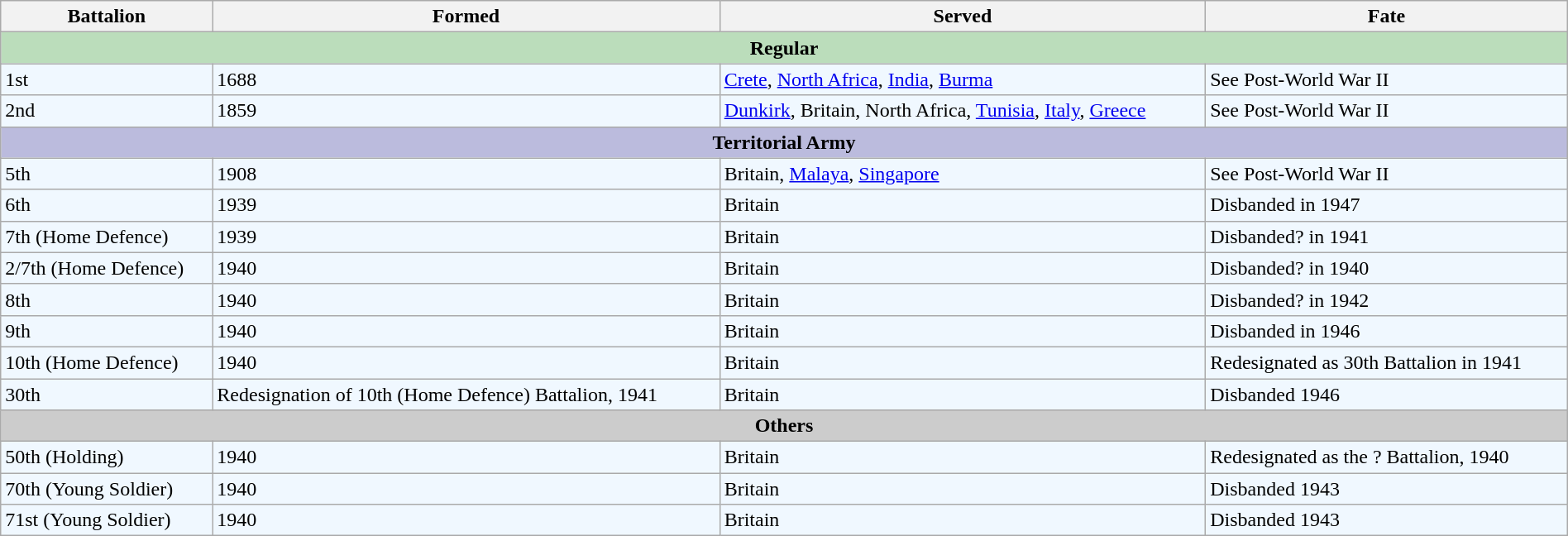<table class="wikitable" style="width:100%;">
<tr>
<th>Battalion</th>
<th>Formed</th>
<th>Served</th>
<th>Fate</th>
</tr>
<tr>
<th colspan="5" style="background:#bdb;">Regular</th>
</tr>
<tr style="background:#f0f8ff;">
<td>1st</td>
<td>1688</td>
<td><a href='#'>Crete</a>, <a href='#'>North Africa</a>, <a href='#'>India</a>, <a href='#'>Burma</a></td>
<td>See Post-World War II</td>
</tr>
<tr style="background:#f0f8ff;">
<td>2nd</td>
<td>1859</td>
<td><a href='#'>Dunkirk</a>, Britain, North Africa, <a href='#'>Tunisia</a>, <a href='#'>Italy</a>, <a href='#'>Greece</a></td>
<td>See Post-World War II</td>
</tr>
<tr>
<th colspan="5" style="background:#bbd;">Territorial Army</th>
</tr>
<tr style="background:#f0f8ff;">
<td>5th</td>
<td>1908</td>
<td>Britain, <a href='#'>Malaya</a>, <a href='#'>Singapore</a></td>
<td>See Post-World War II</td>
</tr>
<tr style="background:#f0f8ff;">
<td>6th</td>
<td>1939</td>
<td>Britain</td>
<td>Disbanded in 1947</td>
</tr>
<tr style="background:#f0f8ff;">
<td>7th (Home Defence)</td>
<td>1939</td>
<td>Britain</td>
<td>Disbanded? in 1941</td>
</tr>
<tr style="background:#f0f8ff;">
<td>2/7th (Home Defence)</td>
<td>1940</td>
<td>Britain</td>
<td>Disbanded? in 1940</td>
</tr>
<tr style="background:#f0f8ff;">
<td>8th</td>
<td>1940</td>
<td>Britain</td>
<td>Disbanded? in 1942</td>
</tr>
<tr style="background:#f0f8ff;">
<td>9th</td>
<td>1940</td>
<td>Britain</td>
<td>Disbanded in 1946</td>
</tr>
<tr style="background:#f0f8ff;">
<td>10th (Home Defence)</td>
<td>1940</td>
<td>Britain</td>
<td>Redesignated as 30th Battalion in 1941</td>
</tr>
<tr style="background:#f0f8ff;">
<td>30th</td>
<td>Redesignation of 10th (Home Defence) Battalion, 1941</td>
<td>Britain</td>
<td>Disbanded 1946</td>
</tr>
<tr>
<th colspan="5" style="background:#ccc;">Others</th>
</tr>
<tr style="background:#f0f8ff;">
<td>50th (Holding)</td>
<td>1940</td>
<td>Britain</td>
<td>Redesignated as the ? Battalion, 1940</td>
</tr>
<tr style="background:#f0f8ff;">
<td>70th (Young Soldier)</td>
<td>1940</td>
<td>Britain</td>
<td>Disbanded 1943</td>
</tr>
<tr style="background:#f0f8ff;">
<td>71st (Young Soldier)</td>
<td>1940</td>
<td>Britain</td>
<td>Disbanded 1943</td>
</tr>
</table>
